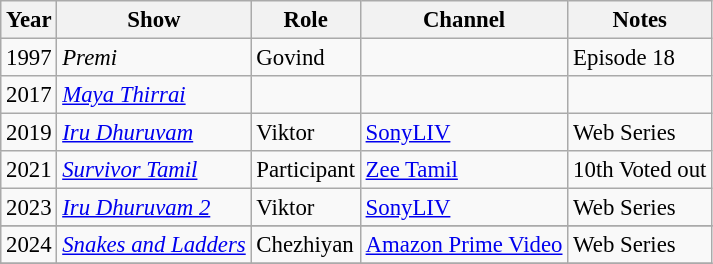<table class="wikitable" style="font-size:95%;">
<tr>
<th>Year</th>
<th>Show</th>
<th>Role</th>
<th>Channel</th>
<th>Notes</th>
</tr>
<tr>
<td>1997</td>
<td><em>Premi</em></td>
<td>Govind</td>
<td></td>
<td>Episode 18</td>
</tr>
<tr>
<td>2017</td>
<td><em><a href='#'>Maya Thirrai</a></em></td>
<td></td>
<td></td>
<td></td>
</tr>
<tr>
<td>2019</td>
<td><em><a href='#'>Iru Dhuruvam</a></em></td>
<td>Viktor</td>
<td><a href='#'>SonyLIV</a></td>
<td>Web Series</td>
</tr>
<tr>
<td>2021</td>
<td><a href='#'><em>Survivor Tamil</em></a></td>
<td>Participant</td>
<td><a href='#'>Zee Tamil</a></td>
<td>10th Voted out</td>
</tr>
<tr>
<td>2023</td>
<td><em><a href='#'>Iru Dhuruvam 2</a></em></td>
<td>Viktor</td>
<td><a href='#'>SonyLIV</a></td>
<td>Web Series</td>
</tr>
<tr>
</tr>
<tr>
<td>2024</td>
<td><em><a href='#'>Snakes and Ladders</a></em></td>
<td>Chezhiyan</td>
<td><a href='#'>Amazon Prime Video</a></td>
<td>Web Series</td>
</tr>
<tr>
</tr>
</table>
